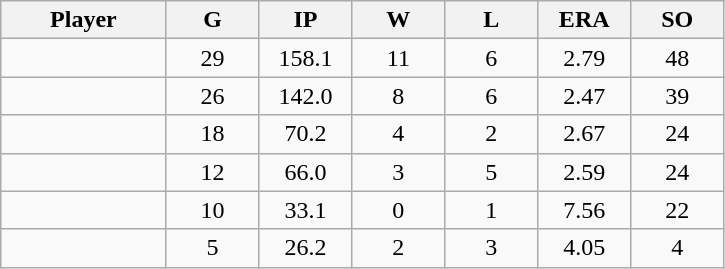<table class="wikitable sortable">
<tr>
<th bgcolor="#DDDDFF" width="16%">Player</th>
<th bgcolor="#DDDDFF" width="9%">G</th>
<th bgcolor="#DDDDFF" width="9%">IP</th>
<th bgcolor="#DDDDFF" width="9%">W</th>
<th bgcolor="#DDDDFF" width="9%">L</th>
<th bgcolor="#DDDDFF" width="9%">ERA</th>
<th bgcolor="#DDDDFF" width="9%">SO</th>
</tr>
<tr align="center">
<td></td>
<td>29</td>
<td>158.1</td>
<td>11</td>
<td>6</td>
<td>2.79</td>
<td>48</td>
</tr>
<tr align="center">
<td></td>
<td>26</td>
<td>142.0</td>
<td>8</td>
<td>6</td>
<td>2.47</td>
<td>39</td>
</tr>
<tr align="center">
<td></td>
<td>18</td>
<td>70.2</td>
<td>4</td>
<td>2</td>
<td>2.67</td>
<td>24</td>
</tr>
<tr align="center">
<td></td>
<td>12</td>
<td>66.0</td>
<td>3</td>
<td>5</td>
<td>2.59</td>
<td>24</td>
</tr>
<tr align="center">
<td></td>
<td>10</td>
<td>33.1</td>
<td>0</td>
<td>1</td>
<td>7.56</td>
<td>22</td>
</tr>
<tr align="center">
<td></td>
<td>5</td>
<td>26.2</td>
<td>2</td>
<td>3</td>
<td>4.05</td>
<td>4</td>
</tr>
</table>
